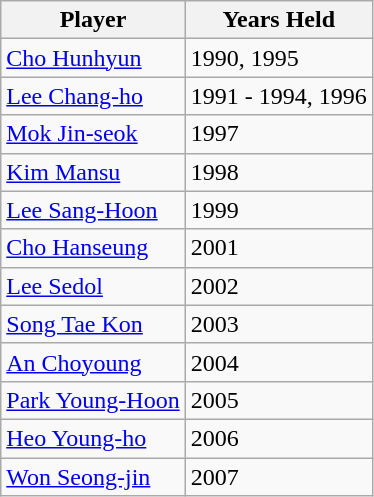<table class="wikitable">
<tr>
<th>Player</th>
<th>Years Held</th>
</tr>
<tr>
<td><a href='#'>Cho Hunhyun</a></td>
<td>1990, 1995</td>
</tr>
<tr>
<td><a href='#'>Lee Chang-ho</a></td>
<td>1991 - 1994, 1996</td>
</tr>
<tr>
<td><a href='#'>Mok Jin-seok</a></td>
<td>1997</td>
</tr>
<tr>
<td><a href='#'>Kim Mansu</a></td>
<td>1998</td>
</tr>
<tr>
<td><a href='#'>Lee Sang-Hoon</a></td>
<td>1999</td>
</tr>
<tr>
<td><a href='#'>Cho Hanseung</a></td>
<td>2001</td>
</tr>
<tr>
<td><a href='#'>Lee Sedol</a></td>
<td>2002</td>
</tr>
<tr>
<td><a href='#'>Song Tae Kon</a></td>
<td>2003</td>
</tr>
<tr>
<td><a href='#'>An Choyoung</a></td>
<td>2004</td>
</tr>
<tr>
<td><a href='#'>Park Young-Hoon</a></td>
<td>2005</td>
</tr>
<tr>
<td><a href='#'>Heo Young-ho</a></td>
<td>2006</td>
</tr>
<tr>
<td><a href='#'>Won Seong-jin</a></td>
<td>2007</td>
</tr>
</table>
